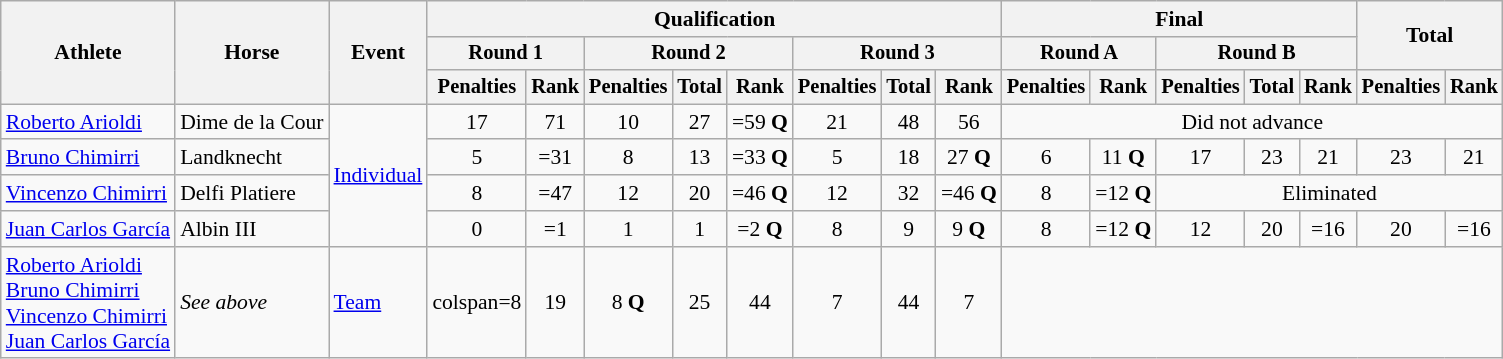<table class="wikitable" style="font-size:90%">
<tr>
<th rowspan="3">Athlete</th>
<th rowspan="3">Horse</th>
<th rowspan="3">Event</th>
<th colspan="8">Qualification</th>
<th colspan="5">Final</th>
<th rowspan=2 colspan="2">Total</th>
</tr>
<tr style="font-size:95%">
<th colspan="2">Round 1</th>
<th colspan="3">Round 2</th>
<th colspan="3">Round 3</th>
<th colspan="2">Round A</th>
<th colspan="3">Round B</th>
</tr>
<tr style="font-size:95%">
<th>Penalties</th>
<th>Rank</th>
<th>Penalties</th>
<th>Total</th>
<th>Rank</th>
<th>Penalties</th>
<th>Total</th>
<th>Rank</th>
<th>Penalties</th>
<th>Rank</th>
<th>Penalties</th>
<th>Total</th>
<th>Rank</th>
<th>Penalties</th>
<th>Rank</th>
</tr>
<tr align=center>
<td align=left><a href='#'>Roberto Arioldi</a></td>
<td align=left>Dime de la Cour</td>
<td align=left rowspan=4><a href='#'>Individual</a></td>
<td>17</td>
<td>71</td>
<td>10</td>
<td>27</td>
<td>=59 <strong>Q</strong></td>
<td>21</td>
<td>48</td>
<td>56</td>
<td colspan=7>Did not advance</td>
</tr>
<tr align=center>
<td align=left><a href='#'>Bruno Chimirri</a></td>
<td align=left>Landknecht</td>
<td>5</td>
<td>=31</td>
<td>8</td>
<td>13</td>
<td>=33 <strong>Q</strong></td>
<td>5</td>
<td>18</td>
<td>27 <strong>Q</strong></td>
<td>6</td>
<td>11 <strong>Q</strong></td>
<td>17</td>
<td>23</td>
<td>21</td>
<td>23</td>
<td>21</td>
</tr>
<tr align=center>
<td align=left><a href='#'>Vincenzo Chimirri</a></td>
<td align=left>Delfi Platiere</td>
<td>8</td>
<td>=47</td>
<td>12</td>
<td>20</td>
<td>=46 <strong>Q</strong></td>
<td>12</td>
<td>32</td>
<td>=46 <strong>Q</strong></td>
<td>8</td>
<td>=12 <strong>Q</strong></td>
<td colspan=5>Eliminated</td>
</tr>
<tr align=center>
<td align=left><a href='#'>Juan Carlos García</a></td>
<td align=left>Albin III</td>
<td>0</td>
<td>=1</td>
<td>1</td>
<td>1</td>
<td>=2 <strong>Q</strong></td>
<td>8</td>
<td>9</td>
<td>9 <strong>Q</strong></td>
<td>8</td>
<td>=12 <strong>Q</strong></td>
<td>12</td>
<td>20</td>
<td>=16</td>
<td>20</td>
<td>=16</td>
</tr>
<tr align=center>
<td align=left><a href='#'>Roberto Arioldi</a><br><a href='#'>Bruno Chimirri</a><br><a href='#'>Vincenzo Chimirri</a><br><a href='#'>Juan Carlos García</a></td>
<td align=left><em>See above</em></td>
<td align=left><a href='#'>Team</a></td>
<td>colspan=8 </td>
<td>19</td>
<td>8 <strong>Q</strong></td>
<td>25</td>
<td>44</td>
<td>7</td>
<td>44</td>
<td>7</td>
</tr>
</table>
